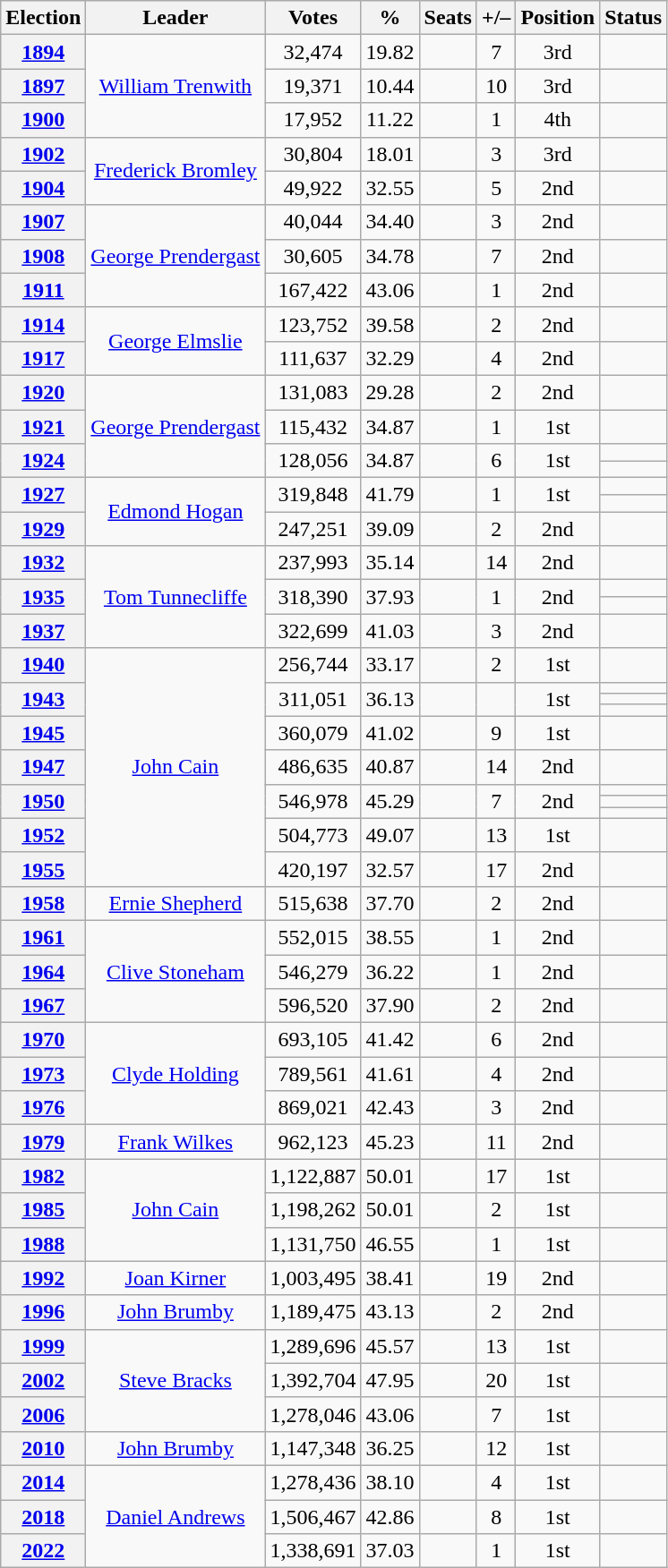<table class=wikitable style="text-align: center;">
<tr>
<th>Election</th>
<th>Leader</th>
<th>Votes</th>
<th>%</th>
<th>Seats</th>
<th>+/–</th>
<th>Position</th>
<th>Status</th>
</tr>
<tr>
<th><a href='#'>1894</a></th>
<td rowspan=3><a href='#'>William Trenwith</a></td>
<td>32,474</td>
<td>19.82</td>
<td></td>
<td> 7</td>
<td> 3rd</td>
<td></td>
</tr>
<tr>
<th><a href='#'>1897</a></th>
<td>19,371</td>
<td>10.44</td>
<td></td>
<td> 10</td>
<td> 3rd</td>
<td></td>
</tr>
<tr>
<th><a href='#'>1900</a></th>
<td>17,952</td>
<td>11.22</td>
<td></td>
<td> 1</td>
<td> 4th</td>
<td></td>
</tr>
<tr>
<th><a href='#'>1902</a></th>
<td rowspan=2><a href='#'>Frederick Bromley</a></td>
<td>30,804</td>
<td>18.01</td>
<td></td>
<td> 3</td>
<td> 3rd</td>
<td></td>
</tr>
<tr>
<th><a href='#'>1904</a></th>
<td>49,922</td>
<td>32.55</td>
<td></td>
<td> 5</td>
<td> 2nd</td>
<td></td>
</tr>
<tr>
<th><a href='#'>1907</a></th>
<td rowspan=3><a href='#'>George Prendergast</a></td>
<td>40,044</td>
<td>34.40</td>
<td></td>
<td> 3</td>
<td> 2nd</td>
<td></td>
</tr>
<tr>
<th><a href='#'>1908</a></th>
<td>30,605</td>
<td>34.78</td>
<td></td>
<td> 7</td>
<td> 2nd</td>
<td></td>
</tr>
<tr>
<th><a href='#'>1911</a></th>
<td>167,422</td>
<td>43.06</td>
<td></td>
<td> 1</td>
<td> 2nd</td>
<td></td>
</tr>
<tr>
<th><a href='#'>1914</a></th>
<td rowspan=2><a href='#'>George Elmslie</a></td>
<td>123,752</td>
<td>39.58</td>
<td></td>
<td> 2</td>
<td> 2nd</td>
<td></td>
</tr>
<tr>
<th><a href='#'>1917</a></th>
<td>111,637</td>
<td>32.29</td>
<td></td>
<td> 4</td>
<td> 2nd</td>
<td></td>
</tr>
<tr>
<th><a href='#'>1920</a></th>
<td rowspan=4><a href='#'>George Prendergast</a></td>
<td>131,083</td>
<td>29.28</td>
<td></td>
<td> 2</td>
<td> 2nd</td>
<td></td>
</tr>
<tr>
<th><a href='#'>1921</a></th>
<td>115,432</td>
<td>34.87</td>
<td></td>
<td> 1</td>
<td> 1st</td>
<td></td>
</tr>
<tr>
<th rowspan=2><a href='#'>1924</a></th>
<td rowspan=2>128,056</td>
<td rowspan=2>34.87</td>
<td rowspan=2></td>
<td rowspan=2> 6</td>
<td rowspan=2> 1st</td>
<td></td>
</tr>
<tr>
<td></td>
</tr>
<tr>
<th rowspan=2><a href='#'>1927</a></th>
<td rowspan=3><a href='#'>Edmond Hogan</a></td>
<td rowspan=2>319,848</td>
<td rowspan=2>41.79</td>
<td rowspan=2></td>
<td rowspan=2> 1</td>
<td rowspan=2> 1st</td>
<td></td>
</tr>
<tr>
<td></td>
</tr>
<tr>
<th><a href='#'>1929</a></th>
<td>247,251</td>
<td>39.09</td>
<td></td>
<td> 2</td>
<td> 2nd</td>
<td></td>
</tr>
<tr>
<th><a href='#'>1932</a></th>
<td rowspan=4><a href='#'>Tom Tunnecliffe</a></td>
<td>237,993</td>
<td>35.14</td>
<td></td>
<td> 14</td>
<td> 2nd</td>
<td></td>
</tr>
<tr>
<th rowspan=2><a href='#'>1935</a></th>
<td rowspan=2>318,390</td>
<td rowspan=2>37.93</td>
<td rowspan=2></td>
<td rowspan=2> 1</td>
<td rowspan=2> 2nd</td>
<td></td>
</tr>
<tr>
<td></td>
</tr>
<tr>
<th><a href='#'>1937</a></th>
<td>322,699</td>
<td>41.03</td>
<td></td>
<td> 3</td>
<td> 2nd</td>
<td></td>
</tr>
<tr>
<th><a href='#'>1940</a></th>
<td rowspan=11><a href='#'>John Cain</a></td>
<td>256,744</td>
<td>33.17</td>
<td></td>
<td> 2</td>
<td> 1st</td>
<td></td>
</tr>
<tr>
<th rowspan=3><a href='#'>1943</a></th>
<td rowspan=3>311,051</td>
<td rowspan=3>36.13</td>
<td rowspan=3></td>
<td rowspan=3></td>
<td rowspan=3> 1st</td>
<td></td>
</tr>
<tr>
<td></td>
</tr>
<tr>
<td></td>
</tr>
<tr>
<th><a href='#'>1945</a></th>
<td>360,079</td>
<td>41.02</td>
<td></td>
<td> 9</td>
<td> 1st</td>
<td></td>
</tr>
<tr>
<th><a href='#'>1947</a></th>
<td>486,635</td>
<td>40.87</td>
<td></td>
<td> 14</td>
<td> 2nd</td>
<td></td>
</tr>
<tr>
<th rowspan=3><a href='#'>1950</a></th>
<td rowspan=3>546,978</td>
<td rowspan=3>45.29</td>
<td rowspan=3></td>
<td rowspan=3> 7</td>
<td rowspan=3> 2nd</td>
<td></td>
</tr>
<tr>
<td></td>
</tr>
<tr>
<td></td>
</tr>
<tr>
<th><a href='#'>1952</a></th>
<td>504,773</td>
<td>49.07</td>
<td></td>
<td> 13</td>
<td> 1st</td>
<td></td>
</tr>
<tr>
<th><a href='#'>1955</a></th>
<td>420,197</td>
<td>32.57</td>
<td></td>
<td> 17</td>
<td> 2nd</td>
<td></td>
</tr>
<tr>
<th><a href='#'>1958</a></th>
<td><a href='#'>Ernie Shepherd</a></td>
<td>515,638</td>
<td>37.70</td>
<td></td>
<td> 2</td>
<td> 2nd</td>
<td></td>
</tr>
<tr>
<th><a href='#'>1961</a></th>
<td rowspan=3><a href='#'>Clive Stoneham</a></td>
<td>552,015</td>
<td>38.55</td>
<td></td>
<td> 1</td>
<td> 2nd</td>
<td></td>
</tr>
<tr>
<th><a href='#'>1964</a></th>
<td>546,279</td>
<td>36.22</td>
<td></td>
<td> 1</td>
<td> 2nd</td>
<td></td>
</tr>
<tr>
<th><a href='#'>1967</a></th>
<td>596,520</td>
<td>37.90</td>
<td></td>
<td> 2</td>
<td> 2nd</td>
<td></td>
</tr>
<tr>
<th><a href='#'>1970</a></th>
<td rowspan=3><a href='#'>Clyde Holding</a></td>
<td>693,105</td>
<td>41.42</td>
<td></td>
<td> 6</td>
<td> 2nd</td>
<td></td>
</tr>
<tr>
<th><a href='#'>1973</a></th>
<td>789,561</td>
<td>41.61</td>
<td></td>
<td> 4</td>
<td> 2nd</td>
<td></td>
</tr>
<tr>
<th><a href='#'>1976</a></th>
<td>869,021</td>
<td>42.43</td>
<td></td>
<td> 3</td>
<td> 2nd</td>
<td></td>
</tr>
<tr>
<th><a href='#'>1979</a></th>
<td><a href='#'>Frank Wilkes</a></td>
<td>962,123</td>
<td>45.23</td>
<td></td>
<td> 11</td>
<td> 2nd</td>
<td></td>
</tr>
<tr>
<th><a href='#'>1982</a></th>
<td rowspan=3><a href='#'>John Cain</a></td>
<td>1,122,887</td>
<td>50.01</td>
<td></td>
<td> 17</td>
<td> 1st</td>
<td></td>
</tr>
<tr>
<th><a href='#'>1985</a></th>
<td>1,198,262</td>
<td>50.01</td>
<td></td>
<td> 2</td>
<td> 1st</td>
<td></td>
</tr>
<tr>
<th><a href='#'>1988</a></th>
<td>1,131,750</td>
<td>46.55</td>
<td></td>
<td> 1</td>
<td> 1st</td>
<td></td>
</tr>
<tr>
<th><a href='#'>1992</a></th>
<td><a href='#'>Joan Kirner</a></td>
<td>1,003,495</td>
<td>38.41</td>
<td></td>
<td> 19</td>
<td> 2nd</td>
<td></td>
</tr>
<tr>
<th><a href='#'>1996</a></th>
<td><a href='#'>John Brumby</a></td>
<td>1,189,475</td>
<td>43.13</td>
<td></td>
<td> 2</td>
<td> 2nd</td>
<td></td>
</tr>
<tr>
<th><a href='#'>1999</a></th>
<td rowspan=3><a href='#'>Steve Bracks</a></td>
<td>1,289,696</td>
<td>45.57</td>
<td></td>
<td> 13</td>
<td> 1st</td>
<td></td>
</tr>
<tr>
<th><a href='#'>2002</a></th>
<td>1,392,704</td>
<td>47.95</td>
<td></td>
<td> 20</td>
<td> 1st</td>
<td></td>
</tr>
<tr>
<th><a href='#'>2006</a></th>
<td>1,278,046</td>
<td>43.06</td>
<td></td>
<td> 7</td>
<td> 1st</td>
<td></td>
</tr>
<tr>
<th><a href='#'>2010</a></th>
<td><a href='#'>John Brumby</a></td>
<td>1,147,348</td>
<td>36.25</td>
<td></td>
<td> 12</td>
<td> 1st</td>
<td></td>
</tr>
<tr>
<th><a href='#'>2014</a></th>
<td rowspan=3><a href='#'>Daniel Andrews</a></td>
<td>1,278,436</td>
<td>38.10</td>
<td></td>
<td> 4</td>
<td> 1st</td>
<td></td>
</tr>
<tr>
<th><a href='#'>2018</a></th>
<td>1,506,467</td>
<td>42.86</td>
<td></td>
<td> 8</td>
<td> 1st</td>
<td></td>
</tr>
<tr>
<th><a href='#'>2022</a></th>
<td>1,338,691</td>
<td>37.03</td>
<td></td>
<td> 1</td>
<td> 1st</td>
<td></td>
</tr>
</table>
